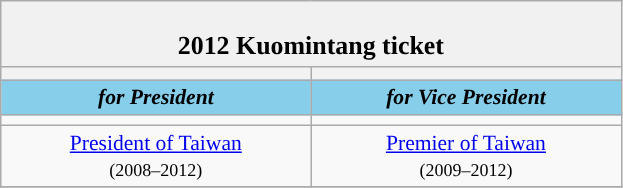<table class="wikitable" style="font-size:90%; text-align:center;">
<tr>
<td colspan="28" style="background:#f1f1f1;"><br><big><strong>2012 Kuomintang ticket</strong></big></td>
</tr>
<tr>
<th style="width:3em; font-size:135%; background:"></th>
<th style="width:3em; font-size:135%; background:"></th>
</tr>
<tr style="color:#000; font-size:100%; background:skyblue;">
<td style="width:3em; width:200px;"><strong><em>for President</em></strong></td>
<td style="width:3em; width:200px;"><strong><em>for Vice President</em></strong></td>
</tr>
<tr>
<td></td>
<td></td>
</tr>
<tr>
<td><a href='#'>President of Taiwan</a><br><small>(2008–2012)</small></td>
<td><a href='#'>Premier of Taiwan</a><br><small>(2009–2012)</small></td>
</tr>
<tr>
</tr>
</table>
